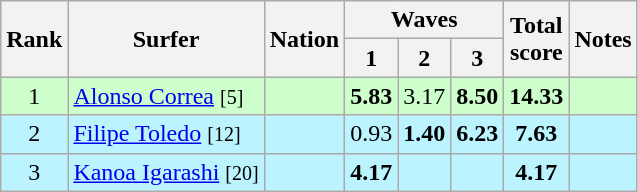<table class="wikitable sortable" style="text-align:center">
<tr>
<th rowspan=2>Rank</th>
<th rowspan=2>Surfer</th>
<th rowspan=2>Nation</th>
<th colspan=3>Waves</th>
<th rowspan=2>Total<br>score</th>
<th rowspan=2>Notes</th>
</tr>
<tr>
<th>1</th>
<th>2</th>
<th>3</th>
</tr>
<tr bgcolor=ccffcc>
<td>1</td>
<td align=left><a href='#'>Alonso Correa</a> <small>[5]</small></td>
<td align=left></td>
<td><strong>5.83</strong></td>
<td>3.17</td>
<td><strong>8.50</strong></td>
<td><strong>14.33</strong></td>
<td></td>
</tr>
<tr bgcolor=bbf3ff>
<td>2</td>
<td align=left><a href='#'>Filipe Toledo</a> <small>[12]</small></td>
<td align=left></td>
<td>0.93</td>
<td><strong>1.40</strong></td>
<td><strong>6.23</strong></td>
<td><strong>7.63</strong></td>
<td></td>
</tr>
<tr bgcolor=bbf3ff>
<td>3</td>
<td align=left><a href='#'>Kanoa Igarashi</a> <small>[20]</small></td>
<td align=left></td>
<td><strong>4.17</strong></td>
<td></td>
<td></td>
<td><strong>4.17</strong></td>
<td></td>
</tr>
</table>
